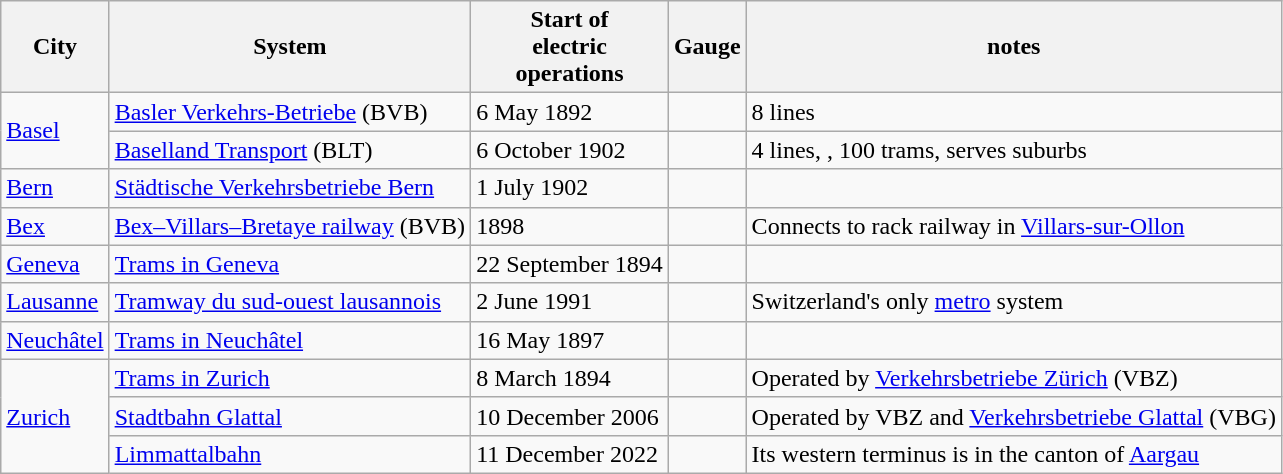<table class="wikitable">
<tr>
<th>City</th>
<th>System</th>
<th>Start of<br>electric<br>operations</th>
<th>Gauge</th>
<th>notes</th>
</tr>
<tr>
<td rowspan=2><a href='#'>Basel</a></td>
<td><a href='#'>Basler Verkehrs-Betriebe</a> (BVB)</td>
<td>6 May 1892</td>
<td></td>
<td>8 lines</td>
</tr>
<tr>
<td><a href='#'>Baselland Transport</a> (BLT)</td>
<td>6 October 1902</td>
<td></td>
<td>4 lines, , 100 trams, serves suburbs</td>
</tr>
<tr>
<td><a href='#'>Bern</a></td>
<td><a href='#'>Städtische Verkehrsbetriebe Bern</a></td>
<td>1 July 1902</td>
<td></td>
<td> </td>
</tr>
<tr>
<td><a href='#'>Bex</a></td>
<td><a href='#'>Bex–Villars–Bretaye railway</a> (BVB)</td>
<td>1898</td>
<td></td>
<td>Connects to rack railway in <a href='#'>Villars-sur-Ollon</a></td>
</tr>
<tr>
<td><a href='#'>Geneva</a></td>
<td><a href='#'>Trams in Geneva</a></td>
<td>22 September 1894</td>
<td></td>
<td> </td>
</tr>
<tr>
<td><a href='#'>Lausanne</a></td>
<td><a href='#'>Tramway du sud-ouest lausannois</a></td>
<td>2 June 1991</td>
<td></td>
<td>Switzerland's only <a href='#'>metro</a> system</td>
</tr>
<tr>
<td><a href='#'>Neuchâtel</a></td>
<td><a href='#'>Trams in Neuchâtel</a></td>
<td>16 May 1897</td>
<td></td>
<td> </td>
</tr>
<tr>
<td rowspan = 3><a href='#'>Zurich</a></td>
<td><a href='#'>Trams in Zurich</a></td>
<td>8 March 1894</td>
<td></td>
<td>Operated by <a href='#'>Verkehrsbetriebe Zürich</a> (VBZ)</td>
</tr>
<tr>
<td><a href='#'>Stadtbahn Glattal</a></td>
<td>10 December 2006</td>
<td></td>
<td>Operated by VBZ and <a href='#'>Verkehrsbetriebe Glattal</a> (VBG)</td>
</tr>
<tr>
<td><a href='#'>Limmattalbahn</a></td>
<td>11 December 2022</td>
<td></td>
<td>Its western terminus is in the canton of <a href='#'>Aargau</a></td>
</tr>
</table>
